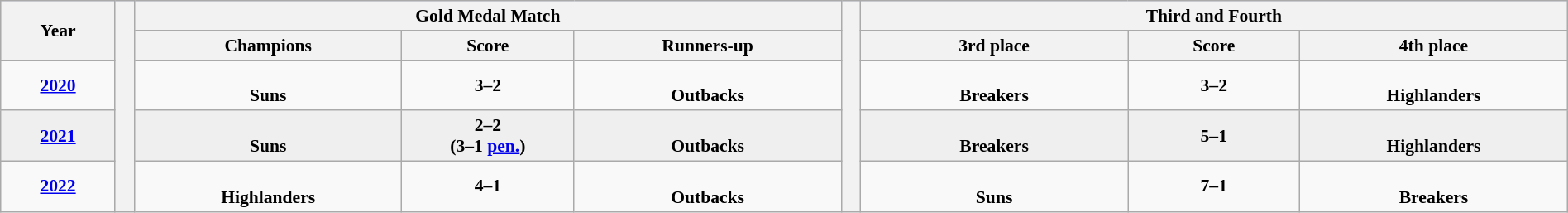<table class="wikitable" style="font-size:90%; width: 100%; text-align: center;">
<tr bgcolor=#c1d8ff>
<th rowspan=2 width=6%>Year</th>
<th width=1% rowspan=20 bgcolor=ffffff></th>
<th colspan=3>Gold Medal Match</th>
<th width=1% rowspan=20 bgcolor=ffffff></th>
<th colspan=3>Third and Fourth</th>
</tr>
<tr bgcolor=#efefef>
<th width=14%>Champions</th>
<th width=9%>Score</th>
<th width=14%>Runners-up</th>
<th width=14%>3rd place</th>
<th width=9%>Score</th>
<th width=14%>4th place</th>
</tr>
<tr>
<td><strong><a href='#'>2020</a></strong></td>
<td><br><strong>Suns</strong></td>
<td><strong>3–2</strong></td>
<td><br><strong>Outbacks</strong></td>
<td><br><strong>Breakers</strong></td>
<td><strong>3–2</strong></td>
<td><br><strong>Highlanders</strong></td>
</tr>
<tr bgcolor=#efefef>
<td><strong><a href='#'>2021</a></strong></td>
<td><br><strong>Suns</strong></td>
<td><strong>2–2</strong><br><strong>(3–1 <a href='#'>pen.</a>)</strong></td>
<td><br><strong>Outbacks</strong></td>
<td><br><strong>Breakers</strong></td>
<td><strong>5–1</strong></td>
<td><br><strong>Highlanders</strong></td>
</tr>
<tr>
<td><strong><a href='#'>2022</a></strong></td>
<td><br><strong>Highlanders</strong></td>
<td><strong>4–1</strong></td>
<td><br><strong>Outbacks</strong></td>
<td><br><strong>Suns</strong></td>
<td><strong>7–1</strong></td>
<td><br><strong>Breakers</strong></td>
</tr>
</table>
